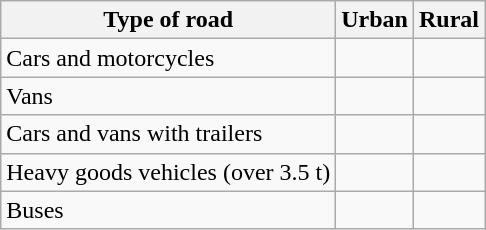<table class="wikitable">
<tr>
<th>Type of road</th>
<th>Urban</th>
<th>Rural</th>
</tr>
<tr>
<td>Cars and motorcycles</td>
<td></td>
<td></td>
</tr>
<tr>
<td>Vans</td>
<td></td>
<td></td>
</tr>
<tr>
<td>Cars and vans with trailers</td>
<td></td>
<td></td>
</tr>
<tr>
<td>Heavy goods vehicles (over 3.5 t)</td>
<td></td>
<td></td>
</tr>
<tr>
<td>Buses</td>
<td></td>
<td></td>
</tr>
</table>
